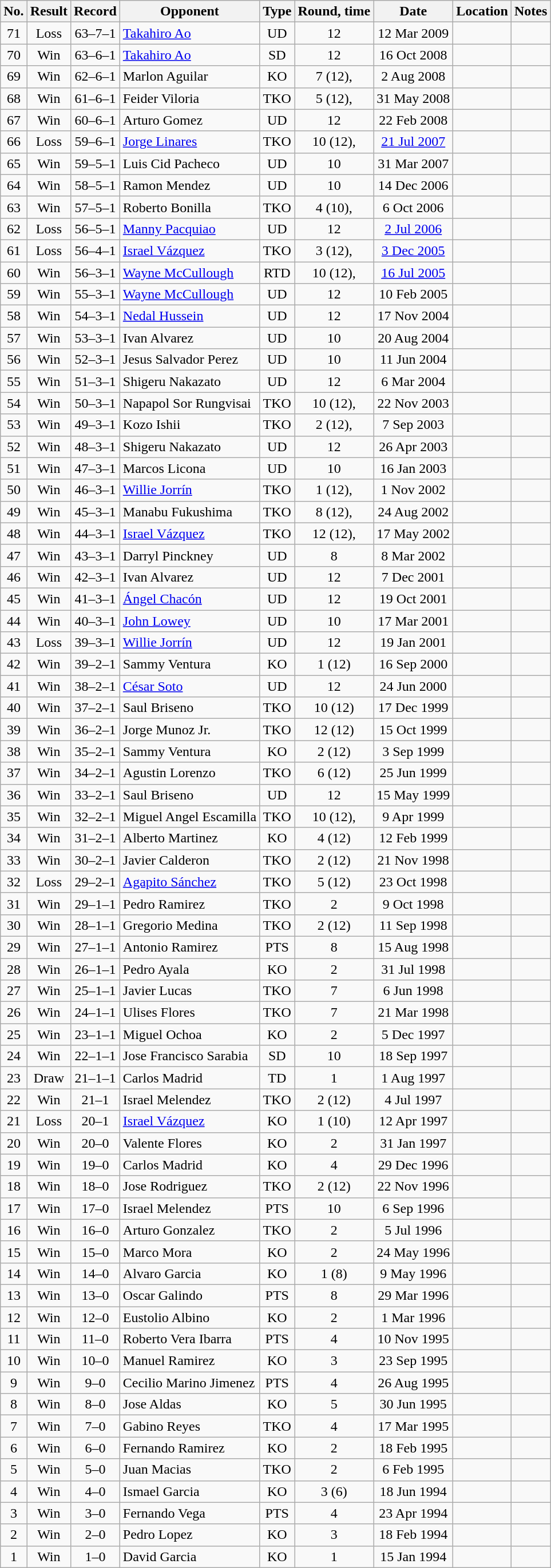<table class="wikitable" style="text-align:center">
<tr>
<th>No.</th>
<th>Result</th>
<th>Record</th>
<th>Opponent</th>
<th>Type</th>
<th>Round, time</th>
<th>Date</th>
<th>Location</th>
<th>Notes</th>
</tr>
<tr>
<td>71</td>
<td>Loss</td>
<td>63–7–1</td>
<td align=left><a href='#'>Takahiro Ao</a></td>
<td>UD</td>
<td>12</td>
<td>12 Mar 2009</td>
<td align=left></td>
<td align=left></td>
</tr>
<tr>
<td>70</td>
<td>Win</td>
<td>63–6–1</td>
<td align=left><a href='#'>Takahiro Ao</a></td>
<td>SD</td>
<td>12</td>
<td>16 Oct 2008</td>
<td align=left></td>
<td align=left></td>
</tr>
<tr>
<td>69</td>
<td>Win</td>
<td>62–6–1</td>
<td align=left>Marlon Aguilar</td>
<td>KO</td>
<td>7 (12), </td>
<td>2 Aug 2008</td>
<td align=left></td>
<td align=left></td>
</tr>
<tr>
<td>68</td>
<td>Win</td>
<td>61–6–1</td>
<td align=left>Feider Viloria</td>
<td>TKO</td>
<td>5 (12), </td>
<td>31 May 2008</td>
<td align=left></td>
<td align=left></td>
</tr>
<tr>
<td>67</td>
<td>Win</td>
<td>60–6–1</td>
<td align=left>Arturo Gomez</td>
<td>UD</td>
<td>12</td>
<td>22 Feb 2008</td>
<td align=left></td>
<td align=left></td>
</tr>
<tr>
<td>66</td>
<td>Loss</td>
<td>59–6–1</td>
<td align=left><a href='#'>Jorge Linares</a></td>
<td>TKO</td>
<td>10 (12), </td>
<td><a href='#'>21 Jul 2007</a></td>
<td align=left></td>
<td align=left></td>
</tr>
<tr>
<td>65</td>
<td>Win</td>
<td>59–5–1</td>
<td align=left>Luis Cid Pacheco</td>
<td>UD</td>
<td>10</td>
<td>31 Mar 2007</td>
<td align=left></td>
<td align=left></td>
</tr>
<tr>
<td>64</td>
<td>Win</td>
<td>58–5–1</td>
<td align=left>Ramon Mendez</td>
<td>UD</td>
<td>10</td>
<td>14 Dec 2006</td>
<td align=left></td>
<td align=left></td>
</tr>
<tr>
<td>63</td>
<td>Win</td>
<td>57–5–1</td>
<td align=left>Roberto Bonilla</td>
<td>TKO</td>
<td>4 (10), </td>
<td>6 Oct 2006</td>
<td align=left></td>
<td align=left></td>
</tr>
<tr>
<td>62</td>
<td>Loss</td>
<td>56–5–1</td>
<td align=left><a href='#'>Manny Pacquiao</a></td>
<td>UD</td>
<td>12</td>
<td><a href='#'>2 Jul 2006</a></td>
<td align=left></td>
<td align=left></td>
</tr>
<tr>
<td>61</td>
<td>Loss</td>
<td>56–4–1</td>
<td align=left><a href='#'>Israel Vázquez</a></td>
<td>TKO</td>
<td>3 (12), </td>
<td><a href='#'>3 Dec 2005</a></td>
<td align=left></td>
<td align=left></td>
</tr>
<tr>
<td>60</td>
<td>Win</td>
<td>56–3–1</td>
<td align=left><a href='#'>Wayne McCullough</a></td>
<td>RTD</td>
<td>10 (12), </td>
<td><a href='#'>16 Jul 2005</a></td>
<td align=left></td>
<td align=left></td>
</tr>
<tr>
<td>59</td>
<td>Win</td>
<td>55–3–1</td>
<td align=left><a href='#'>Wayne McCullough</a></td>
<td>UD</td>
<td>12</td>
<td>10 Feb 2005</td>
<td align=left></td>
<td align=left></td>
</tr>
<tr>
<td>58</td>
<td>Win</td>
<td>54–3–1</td>
<td align=left><a href='#'>Nedal Hussein</a></td>
<td>UD</td>
<td>12</td>
<td>17 Nov 2004</td>
<td align=left></td>
<td align=left></td>
</tr>
<tr>
<td>57</td>
<td>Win</td>
<td>53–3–1</td>
<td align=left>Ivan Alvarez</td>
<td>UD</td>
<td>10</td>
<td>20 Aug 2004</td>
<td align=left></td>
<td align=left></td>
</tr>
<tr>
<td>56</td>
<td>Win</td>
<td>52–3–1</td>
<td align=left>Jesus Salvador Perez</td>
<td>UD</td>
<td>10</td>
<td>11 Jun 2004</td>
<td align=left></td>
<td align=left></td>
</tr>
<tr>
<td>55</td>
<td>Win</td>
<td>51–3–1</td>
<td align=left>Shigeru Nakazato</td>
<td>UD</td>
<td>12</td>
<td>6 Mar 2004</td>
<td align=left></td>
<td align=left></td>
</tr>
<tr>
<td>54</td>
<td>Win</td>
<td>50–3–1</td>
<td align=left>Napapol Sor Rungvisai</td>
<td>TKO</td>
<td>10 (12), </td>
<td>22 Nov 2003</td>
<td align=left></td>
<td align=left></td>
</tr>
<tr>
<td>53</td>
<td>Win</td>
<td>49–3–1</td>
<td align=left>Kozo Ishii</td>
<td>TKO</td>
<td>2 (12), </td>
<td>7 Sep 2003</td>
<td align=left></td>
<td align=left></td>
</tr>
<tr>
<td>52</td>
<td>Win</td>
<td>48–3–1</td>
<td align=left>Shigeru Nakazato</td>
<td>UD</td>
<td>12</td>
<td>26 Apr 2003</td>
<td align=left></td>
<td align=left></td>
</tr>
<tr>
<td>51</td>
<td>Win</td>
<td>47–3–1</td>
<td align=left>Marcos Licona</td>
<td>UD</td>
<td>10</td>
<td>16 Jan 2003</td>
<td align=left></td>
<td align=left></td>
</tr>
<tr>
<td>50</td>
<td>Win</td>
<td>46–3–1</td>
<td align=left><a href='#'>Willie Jorrín</a></td>
<td>TKO</td>
<td>1 (12), </td>
<td>1 Nov 2002</td>
<td align=left></td>
<td align=left></td>
</tr>
<tr>
<td>49</td>
<td>Win</td>
<td>45–3–1</td>
<td align=left>Manabu Fukushima</td>
<td>TKO</td>
<td>8 (12), </td>
<td>24 Aug 2002</td>
<td align=left></td>
<td align=left></td>
</tr>
<tr>
<td>48</td>
<td>Win</td>
<td>44–3–1</td>
<td align=left><a href='#'>Israel Vázquez</a></td>
<td>TKO</td>
<td>12 (12), </td>
<td>17 May 2002</td>
<td align=left></td>
<td align=left></td>
</tr>
<tr>
<td>47</td>
<td>Win</td>
<td>43–3–1</td>
<td align=left>Darryl Pinckney</td>
<td>UD</td>
<td>8</td>
<td>8 Mar 2002</td>
<td align=left></td>
<td align=left></td>
</tr>
<tr>
<td>46</td>
<td>Win</td>
<td>42–3–1</td>
<td align=left>Ivan Alvarez</td>
<td>UD</td>
<td>12</td>
<td>7 Dec 2001</td>
<td align=left></td>
<td align=left></td>
</tr>
<tr>
<td>45</td>
<td>Win</td>
<td>41–3–1</td>
<td align=left><a href='#'>Ángel Chacón</a></td>
<td>UD</td>
<td>12</td>
<td>19 Oct 2001</td>
<td align=left></td>
<td align=left></td>
</tr>
<tr>
<td>44</td>
<td>Win</td>
<td>40–3–1</td>
<td align=left><a href='#'>John Lowey</a></td>
<td>UD</td>
<td>10</td>
<td>17 Mar 2001</td>
<td align=left></td>
<td align=left></td>
</tr>
<tr>
<td>43</td>
<td>Loss</td>
<td>39–3–1</td>
<td align=left><a href='#'>Willie Jorrín</a></td>
<td>UD</td>
<td>12</td>
<td>19 Jan 2001</td>
<td align=left></td>
<td align=left></td>
</tr>
<tr>
<td>42</td>
<td>Win</td>
<td>39–2–1</td>
<td align=left>Sammy Ventura</td>
<td>KO</td>
<td>1 (12)</td>
<td>16 Sep 2000</td>
<td align=left></td>
<td align=left></td>
</tr>
<tr>
<td>41</td>
<td>Win</td>
<td>38–2–1</td>
<td align=left><a href='#'>César Soto</a></td>
<td>UD</td>
<td>12</td>
<td>24 Jun 2000</td>
<td align=left></td>
<td align=left></td>
</tr>
<tr>
<td>40</td>
<td>Win</td>
<td>37–2–1</td>
<td align=left>Saul Briseno</td>
<td>TKO</td>
<td>10 (12)</td>
<td>17 Dec 1999</td>
<td align=left></td>
<td align=left></td>
</tr>
<tr>
<td>39</td>
<td>Win</td>
<td>36–2–1</td>
<td align=left>Jorge Munoz Jr.</td>
<td>TKO</td>
<td>12 (12)</td>
<td>15 Oct 1999</td>
<td align=left></td>
<td align=left></td>
</tr>
<tr>
<td>38</td>
<td>Win</td>
<td>35–2–1</td>
<td align=left>Sammy Ventura</td>
<td>KO</td>
<td>2 (12)</td>
<td>3 Sep 1999</td>
<td align=left></td>
<td align=left></td>
</tr>
<tr>
<td>37</td>
<td>Win</td>
<td>34–2–1</td>
<td align=left>Agustin Lorenzo</td>
<td>TKO</td>
<td>6 (12)</td>
<td>25 Jun 1999</td>
<td align=left></td>
<td align=left></td>
</tr>
<tr>
<td>36</td>
<td>Win</td>
<td>33–2–1</td>
<td align=left>Saul Briseno</td>
<td>UD</td>
<td>12</td>
<td>15 May 1999</td>
<td align=left></td>
<td align=left></td>
</tr>
<tr>
<td>35</td>
<td>Win</td>
<td>32–2–1</td>
<td align=left>Miguel Angel Escamilla</td>
<td>TKO</td>
<td>10 (12), </td>
<td>9 Apr 1999</td>
<td align=left></td>
<td align=left></td>
</tr>
<tr>
<td>34</td>
<td>Win</td>
<td>31–2–1</td>
<td align=left>Alberto Martinez</td>
<td>KO</td>
<td>4 (12)</td>
<td>12 Feb 1999</td>
<td align=left></td>
<td align=left></td>
</tr>
<tr>
<td>33</td>
<td>Win</td>
<td>30–2–1</td>
<td align=left>Javier Calderon</td>
<td>TKO</td>
<td>2 (12)</td>
<td>21 Nov 1998</td>
<td align=left></td>
<td align=left></td>
</tr>
<tr>
<td>32</td>
<td>Loss</td>
<td>29–2–1</td>
<td align=left><a href='#'>Agapito Sánchez</a></td>
<td>TKO</td>
<td>5 (12)</td>
<td>23 Oct 1998</td>
<td align=left></td>
<td align=left></td>
</tr>
<tr>
<td>31</td>
<td>Win</td>
<td>29–1–1</td>
<td align=left>Pedro Ramirez</td>
<td>TKO</td>
<td>2</td>
<td>9 Oct 1998</td>
<td align=left></td>
<td align=left></td>
</tr>
<tr>
<td>30</td>
<td>Win</td>
<td>28–1–1</td>
<td align=left>Gregorio Medina</td>
<td>TKO</td>
<td>2 (12)</td>
<td>11 Sep 1998</td>
<td align=left></td>
<td align=left></td>
</tr>
<tr>
<td>29</td>
<td>Win</td>
<td>27–1–1</td>
<td align=left>Antonio Ramirez</td>
<td>PTS</td>
<td>8</td>
<td>15 Aug 1998</td>
<td align=left></td>
<td align=left></td>
</tr>
<tr>
<td>28</td>
<td>Win</td>
<td>26–1–1</td>
<td align=left>Pedro Ayala</td>
<td>KO</td>
<td>2</td>
<td>31 Jul 1998</td>
<td align=left></td>
<td align=left></td>
</tr>
<tr>
<td>27</td>
<td>Win</td>
<td>25–1–1</td>
<td align=left>Javier Lucas</td>
<td>TKO</td>
<td>7</td>
<td>6 Jun 1998</td>
<td align=left></td>
<td align=left></td>
</tr>
<tr>
<td>26</td>
<td>Win</td>
<td>24–1–1</td>
<td align=left>Ulises Flores</td>
<td>TKO</td>
<td>7</td>
<td>21 Mar 1998</td>
<td align=left></td>
<td align=left></td>
</tr>
<tr>
<td>25</td>
<td>Win</td>
<td>23–1–1</td>
<td align=left>Miguel Ochoa</td>
<td>KO</td>
<td>2</td>
<td>5 Dec 1997</td>
<td align=left></td>
<td align=left></td>
</tr>
<tr>
<td>24</td>
<td>Win</td>
<td>22–1–1</td>
<td align=left>Jose Francisco Sarabia</td>
<td>SD</td>
<td>10</td>
<td>18 Sep 1997</td>
<td align=left></td>
<td align=left></td>
</tr>
<tr>
<td>23</td>
<td>Draw</td>
<td>21–1–1</td>
<td align=left>Carlos Madrid</td>
<td>TD</td>
<td>1</td>
<td>1 Aug 1997</td>
<td align=left></td>
<td align=left></td>
</tr>
<tr>
<td>22</td>
<td>Win</td>
<td>21–1</td>
<td align=left>Israel Melendez</td>
<td>TKO</td>
<td>2 (12)</td>
<td>4 Jul 1997</td>
<td align=left></td>
<td align=left></td>
</tr>
<tr>
<td>21</td>
<td>Loss</td>
<td>20–1</td>
<td align=left><a href='#'>Israel Vázquez</a></td>
<td>KO</td>
<td>1 (10)</td>
<td>12 Apr 1997</td>
<td align=left></td>
<td align=left></td>
</tr>
<tr>
<td>20</td>
<td>Win</td>
<td>20–0</td>
<td align=left>Valente Flores</td>
<td>KO</td>
<td>2</td>
<td>31 Jan 1997</td>
<td align=left></td>
<td align=left></td>
</tr>
<tr>
<td>19</td>
<td>Win</td>
<td>19–0</td>
<td align=left>Carlos Madrid</td>
<td>KO</td>
<td>4</td>
<td>29 Dec 1996</td>
<td align=left></td>
<td align=left></td>
</tr>
<tr>
<td>18</td>
<td>Win</td>
<td>18–0</td>
<td align=left>Jose Rodriguez</td>
<td>TKO</td>
<td>2 (12)</td>
<td>22 Nov 1996</td>
<td align=left></td>
<td align=left></td>
</tr>
<tr>
<td>17</td>
<td>Win</td>
<td>17–0</td>
<td align=left>Israel Melendez</td>
<td>PTS</td>
<td>10</td>
<td>6 Sep 1996</td>
<td align=left></td>
<td align=left></td>
</tr>
<tr>
<td>16</td>
<td>Win</td>
<td>16–0</td>
<td align=left>Arturo Gonzalez</td>
<td>TKO</td>
<td>2</td>
<td>5 Jul 1996</td>
<td align=left></td>
<td align=left></td>
</tr>
<tr>
<td>15</td>
<td>Win</td>
<td>15–0</td>
<td align=left>Marco Mora</td>
<td>KO</td>
<td>2</td>
<td>24 May 1996</td>
<td align=left></td>
<td align=left></td>
</tr>
<tr>
<td>14</td>
<td>Win</td>
<td>14–0</td>
<td align=left>Alvaro Garcia</td>
<td>KO</td>
<td>1 (8)</td>
<td>9 May 1996</td>
<td align=left></td>
<td align=left></td>
</tr>
<tr>
<td>13</td>
<td>Win</td>
<td>13–0</td>
<td align=left>Oscar Galindo</td>
<td>PTS</td>
<td>8</td>
<td>29 Mar 1996</td>
<td align=left></td>
<td align=left></td>
</tr>
<tr>
<td>12</td>
<td>Win</td>
<td>12–0</td>
<td align=left>Eustolio Albino</td>
<td>KO</td>
<td>2</td>
<td>1 Mar 1996</td>
<td align=left></td>
<td align=left></td>
</tr>
<tr>
<td>11</td>
<td>Win</td>
<td>11–0</td>
<td align=left>Roberto Vera Ibarra</td>
<td>PTS</td>
<td>4</td>
<td>10 Nov 1995</td>
<td align=left></td>
<td align=left></td>
</tr>
<tr>
<td>10</td>
<td>Win</td>
<td>10–0</td>
<td align=left>Manuel Ramirez</td>
<td>KO</td>
<td>3</td>
<td>23 Sep 1995</td>
<td align=left></td>
<td align=left></td>
</tr>
<tr>
<td>9</td>
<td>Win</td>
<td>9–0</td>
<td align=left>Cecilio Marino Jimenez</td>
<td>PTS</td>
<td>4</td>
<td>26 Aug 1995</td>
<td align=left></td>
<td align=left></td>
</tr>
<tr>
<td>8</td>
<td>Win</td>
<td>8–0</td>
<td align=left>Jose Aldas</td>
<td>KO</td>
<td>5</td>
<td>30 Jun 1995</td>
<td align=left></td>
<td align=left></td>
</tr>
<tr>
<td>7</td>
<td>Win</td>
<td>7–0</td>
<td align=left>Gabino Reyes</td>
<td>TKO</td>
<td>4</td>
<td>17 Mar 1995</td>
<td align=left></td>
<td align=left></td>
</tr>
<tr>
<td>6</td>
<td>Win</td>
<td>6–0</td>
<td align=left>Fernando Ramirez</td>
<td>KO</td>
<td>2</td>
<td>18 Feb 1995</td>
<td align=left></td>
<td align=left></td>
</tr>
<tr>
<td>5</td>
<td>Win</td>
<td>5–0</td>
<td align=left>Juan Macias</td>
<td>TKO</td>
<td>2</td>
<td>6 Feb 1995</td>
<td align=left></td>
<td align=left></td>
</tr>
<tr>
<td>4</td>
<td>Win</td>
<td>4–0</td>
<td align=left>Ismael Garcia</td>
<td>KO</td>
<td>3 (6)</td>
<td>18 Jun 1994</td>
<td align=left></td>
<td align=left></td>
</tr>
<tr>
<td>3</td>
<td>Win</td>
<td>3–0</td>
<td align=left>Fernando Vega</td>
<td>PTS</td>
<td>4</td>
<td>23 Apr 1994</td>
<td align=left></td>
<td align=left></td>
</tr>
<tr>
<td>2</td>
<td>Win</td>
<td>2–0</td>
<td align=left>Pedro Lopez</td>
<td>KO</td>
<td>3</td>
<td>18 Feb 1994</td>
<td align=left></td>
<td align=left></td>
</tr>
<tr>
<td>1</td>
<td>Win</td>
<td>1–0</td>
<td align=left>David Garcia</td>
<td>KO</td>
<td>1</td>
<td>15 Jan 1994</td>
<td align=left></td>
<td align=left></td>
</tr>
</table>
